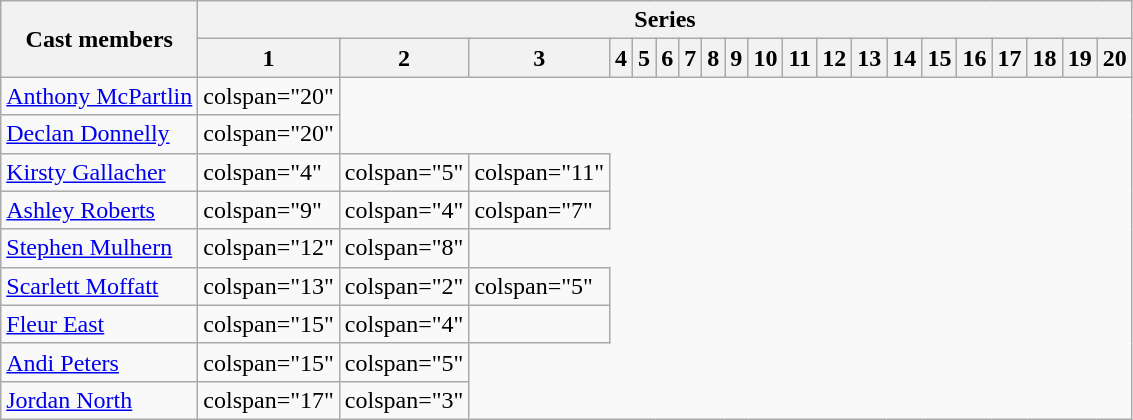<table class="wikitable">
<tr>
<th rowspan="2">Cast members</th>
<th colspan="20">Series</th>
</tr>
<tr>
<th>1</th>
<th>2</th>
<th>3</th>
<th>4</th>
<th>5</th>
<th>6</th>
<th>7</th>
<th>8</th>
<th>9</th>
<th>10</th>
<th>11</th>
<th>12</th>
<th>13</th>
<th>14</th>
<th>15</th>
<th>16</th>
<th>17</th>
<th>18</th>
<th>19</th>
<th>20</th>
</tr>
<tr>
<td><a href='#'>Anthony McPartlin</a></td>
<td>colspan="20" </td>
</tr>
<tr>
<td><a href='#'>Declan Donnelly</a></td>
<td>colspan="20" </td>
</tr>
<tr>
<td><a href='#'>Kirsty Gallacher</a></td>
<td>colspan="4" </td>
<td>colspan="5" </td>
<td>colspan="11" </td>
</tr>
<tr>
<td><a href='#'>Ashley Roberts</a></td>
<td>colspan="9" </td>
<td>colspan="4" </td>
<td>colspan="7" </td>
</tr>
<tr>
<td><a href='#'>Stephen Mulhern</a></td>
<td>colspan="12" </td>
<td>colspan="8" </td>
</tr>
<tr>
<td><a href='#'>Scarlett Moffatt</a></td>
<td>colspan="13" </td>
<td>colspan="2" </td>
<td>colspan="5" </td>
</tr>
<tr>
<td><a href='#'>Fleur East</a></td>
<td>colspan="15" </td>
<td>colspan="4" </td>
<td></td>
</tr>
<tr>
<td><a href='#'>Andi Peters</a></td>
<td>colspan="15" </td>
<td>colspan="5" </td>
</tr>
<tr>
<td><a href='#'>Jordan North</a></td>
<td>colspan="17" </td>
<td>colspan="3" </td>
</tr>
</table>
